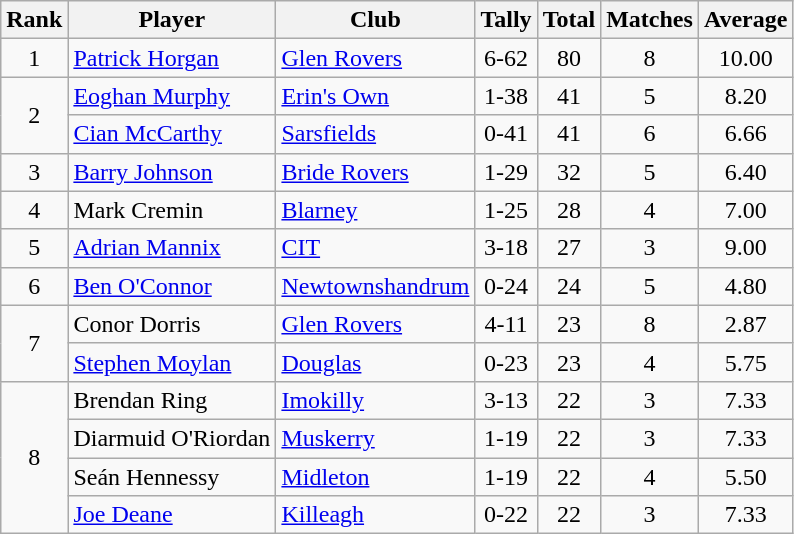<table class="wikitable">
<tr>
<th>Rank</th>
<th>Player</th>
<th>Club</th>
<th>Tally</th>
<th>Total</th>
<th>Matches</th>
<th>Average</th>
</tr>
<tr>
<td rowspan=1 align=center>1</td>
<td><a href='#'>Patrick Horgan</a></td>
<td><a href='#'>Glen Rovers</a></td>
<td align=center>6-62</td>
<td align=center>80</td>
<td align=center>8</td>
<td align=center>10.00</td>
</tr>
<tr>
<td rowspan=2 align=center>2</td>
<td><a href='#'>Eoghan Murphy</a></td>
<td><a href='#'>Erin's Own</a></td>
<td align=center>1-38</td>
<td align=center>41</td>
<td align=center>5</td>
<td align=center>8.20</td>
</tr>
<tr>
<td><a href='#'>Cian McCarthy</a></td>
<td><a href='#'>Sarsfields</a></td>
<td align=center>0-41</td>
<td align=center>41</td>
<td align=center>6</td>
<td align=center>6.66</td>
</tr>
<tr>
<td rowspan=1 align=center>3</td>
<td><a href='#'>Barry Johnson</a></td>
<td><a href='#'>Bride Rovers</a></td>
<td align=center>1-29</td>
<td align=center>32</td>
<td align=center>5</td>
<td align=center>6.40</td>
</tr>
<tr>
<td rowspan=1 align=center>4</td>
<td>Mark Cremin</td>
<td><a href='#'>Blarney</a></td>
<td align=center>1-25</td>
<td align=center>28</td>
<td align=center>4</td>
<td align=center>7.00</td>
</tr>
<tr>
<td rowspan=1 align=center>5</td>
<td><a href='#'>Adrian Mannix</a></td>
<td><a href='#'>CIT</a></td>
<td align=center>3-18</td>
<td align=center>27</td>
<td align=center>3</td>
<td align=center>9.00</td>
</tr>
<tr>
<td rowspan=1 align=center>6</td>
<td><a href='#'>Ben O'Connor</a></td>
<td><a href='#'>Newtownshandrum</a></td>
<td align=center>0-24</td>
<td align=center>24</td>
<td align=center>5</td>
<td align=center>4.80</td>
</tr>
<tr>
<td rowspan=2 align=center>7</td>
<td>Conor Dorris</td>
<td><a href='#'>Glen Rovers</a></td>
<td align=center>4-11</td>
<td align=center>23</td>
<td align=center>8</td>
<td align=center>2.87</td>
</tr>
<tr>
<td><a href='#'>Stephen Moylan</a></td>
<td><a href='#'>Douglas</a></td>
<td align=center>0-23</td>
<td align=center>23</td>
<td align=center>4</td>
<td align=center>5.75</td>
</tr>
<tr>
<td rowspan=4 align=center>8</td>
<td>Brendan Ring</td>
<td><a href='#'>Imokilly</a></td>
<td align=center>3-13</td>
<td align=center>22</td>
<td align=center>3</td>
<td align=center>7.33</td>
</tr>
<tr>
<td>Diarmuid O'Riordan</td>
<td><a href='#'>Muskerry</a></td>
<td align=center>1-19</td>
<td align=center>22</td>
<td align=center>3</td>
<td align=center>7.33</td>
</tr>
<tr>
<td>Seán Hennessy</td>
<td><a href='#'>Midleton</a></td>
<td align=center>1-19</td>
<td align=center>22</td>
<td align=center>4</td>
<td align=center>5.50</td>
</tr>
<tr>
<td><a href='#'>Joe Deane</a></td>
<td><a href='#'>Killeagh</a></td>
<td align=center>0-22</td>
<td align=center>22</td>
<td align=center>3</td>
<td align=center>7.33</td>
</tr>
</table>
